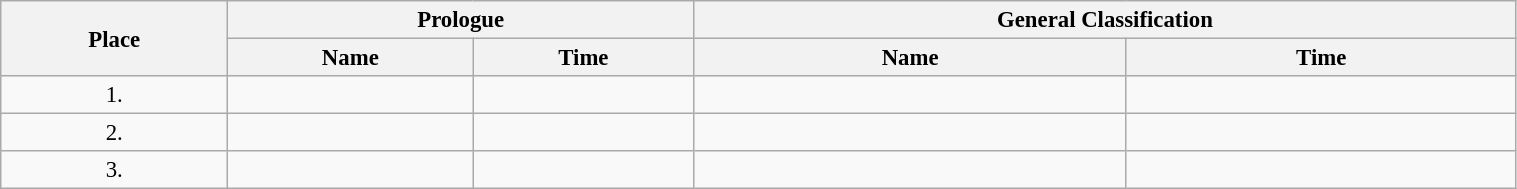<table class=wikitable style="font-size:95%" width="80%">
<tr>
<th rowspan="2">Place</th>
<th colspan="2">Prologue</th>
<th colspan="2">General Classification</th>
</tr>
<tr>
<th>Name</th>
<th>Time</th>
<th>Name</th>
<th>Time</th>
</tr>
<tr>
<td align="center">1.</td>
<td></td>
<td></td>
<td></td>
<td></td>
</tr>
<tr>
<td align="center">2.</td>
<td></td>
<td></td>
<td></td>
<td></td>
</tr>
<tr>
<td align="center">3.</td>
<td></td>
<td></td>
<td></td>
<td></td>
</tr>
</table>
